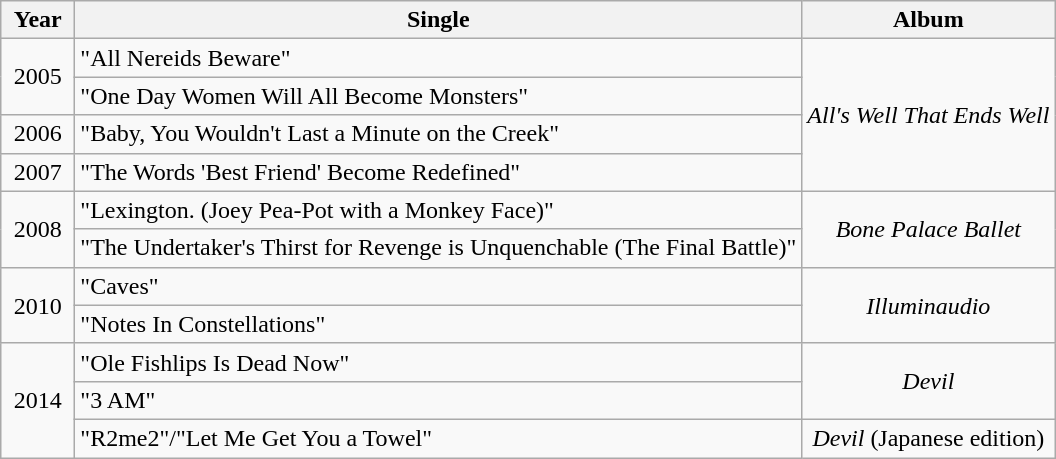<table class="wikitable" style="text-align:center;">
<tr>
<th rowspan="1" width="42">Year</th>
<th rowspan="1">Single</th>
<th rowspan="1">Album</th>
</tr>
<tr>
<td rowspan="2">2005</td>
<td align="left">"All Nereids Beware"</td>
<td rowspan="4"><em>All's Well That Ends Well</em></td>
</tr>
<tr>
<td align="left">"One Day Women Will All Become Monsters"</td>
</tr>
<tr>
<td>2006</td>
<td align="left">"Baby, You Wouldn't Last a Minute on the Creek"</td>
</tr>
<tr>
<td>2007</td>
<td align="left">"The Words 'Best Friend' Become Redefined"</td>
</tr>
<tr>
<td rowspan="2">2008</td>
<td align="left">"Lexington. (Joey Pea-Pot with a Monkey Face)"</td>
<td rowspan="2"><em>Bone Palace Ballet</em></td>
</tr>
<tr>
<td align="left">"The Undertaker's Thirst for Revenge is Unquenchable (The Final Battle)"</td>
</tr>
<tr>
<td rowspan="2">2010</td>
<td align="left">"Caves"</td>
<td rowspan="2"><em>Illuminaudio</em></td>
</tr>
<tr>
<td align="left">"Notes In Constellations"</td>
</tr>
<tr>
<td rowspan="3">2014</td>
<td align="left">"Ole Fishlips Is Dead Now"</td>
<td rowspan="2"><em>Devil</em></td>
</tr>
<tr>
<td align="left">"3 AM"</td>
</tr>
<tr>
<td align="left">"R2me2"/"Let Me Get You a Towel"</td>
<td><em>Devil</em> (Japanese edition)</td>
</tr>
</table>
